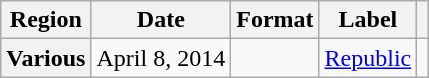<table class="wikitable plainrowheaders">
<tr>
<th scope="col">Region</th>
<th scope="col">Date</th>
<th scope="col">Format</th>
<th scope="col">Label</th>
<th scope="col"></th>
</tr>
<tr>
<th scope="row">Various</th>
<td>April 8, 2014</td>
<td></td>
<td><a href='#'>Republic</a></td>
<td></td>
</tr>
</table>
